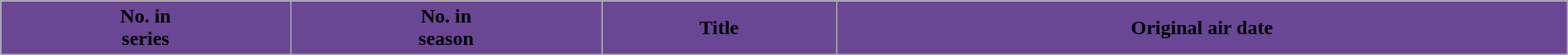<table class="wikitable plainrowheaders"  style="width:100%; background:#fff;">
<tr>
<th style="background:#6A4794;">No. in<br>series</th>
<th style="background:#6A4794;">No. in<br>season</th>
<th style="background:#6A4794;">Title</th>
<th style="background:#6A4794;">Original air date<br>
























</th>
</tr>
</table>
